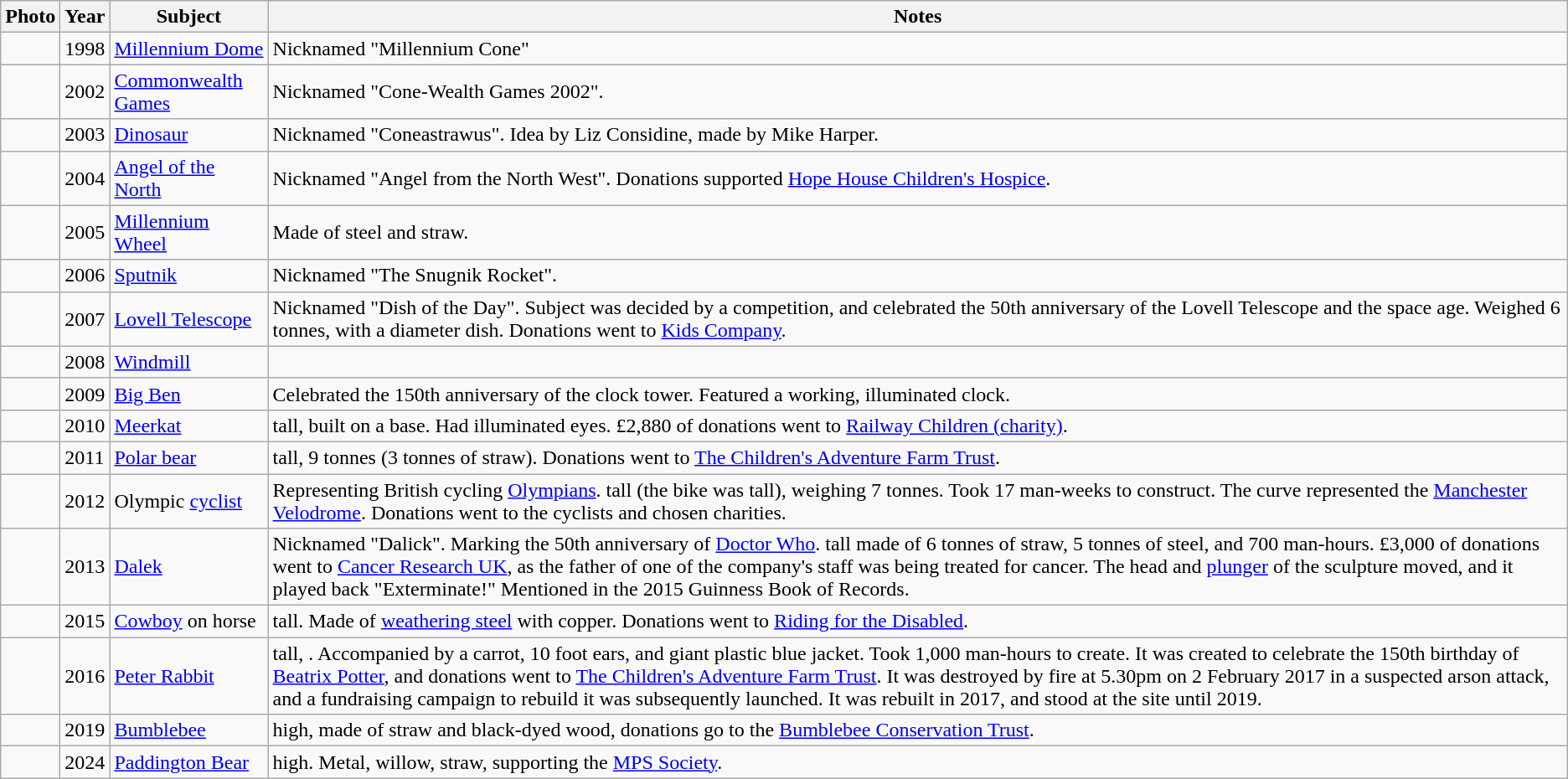<table class="wikitable">
<tr>
<th>Photo</th>
<th>Year</th>
<th>Subject</th>
<th>Notes</th>
</tr>
<tr>
<td></td>
<td>1998</td>
<td><a href='#'>Millennium Dome</a></td>
<td>Nicknamed "Millennium Cone"</td>
</tr>
<tr>
<td></td>
<td>2002</td>
<td><a href='#'>Commonwealth Games</a></td>
<td>Nicknamed "Cone-Wealth Games 2002".</td>
</tr>
<tr>
<td></td>
<td>2003</td>
<td><a href='#'>Dinosaur</a></td>
<td>Nicknamed "Coneastrawus". Idea by Liz Considine, made by Mike Harper.</td>
</tr>
<tr>
<td></td>
<td>2004</td>
<td><a href='#'>Angel of the North</a></td>
<td>Nicknamed "Angel from the North West". Donations supported <a href='#'>Hope House Children's Hospice</a>.</td>
</tr>
<tr>
<td></td>
<td>2005</td>
<td><a href='#'>Millennium Wheel</a></td>
<td>Made of steel and straw.</td>
</tr>
<tr>
<td></td>
<td>2006</td>
<td><a href='#'>Sputnik</a></td>
<td>Nicknamed "The Snugnik Rocket".</td>
</tr>
<tr>
<td></td>
<td>2007</td>
<td><a href='#'>Lovell Telescope</a></td>
<td>Nicknamed "Dish of the Day". Subject was decided by a competition, and celebrated the 50th anniversary of the Lovell Telescope and the space age. Weighed 6 tonnes, with a  diameter dish. Donations went to <a href='#'>Kids Company</a>.</td>
</tr>
<tr>
<td></td>
<td>2008</td>
<td><a href='#'>Windmill</a></td>
<td></td>
</tr>
<tr>
<td></td>
<td>2009</td>
<td><a href='#'>Big Ben</a></td>
<td>Celebrated the 150th anniversary of the clock tower. Featured a working, illuminated clock.</td>
</tr>
<tr>
<td></td>
<td>2010</td>
<td><a href='#'>Meerkat</a></td>
<td> tall, built on a  base. Had illuminated eyes. £2,880 of donations went to <a href='#'>Railway Children (charity)</a>.</td>
</tr>
<tr>
<td></td>
<td>2011</td>
<td><a href='#'>Polar bear</a></td>
<td> tall, 9 tonnes (3 tonnes of straw). Donations went to <a href='#'>The Children's Adventure Farm Trust</a>.</td>
</tr>
<tr>
<td></td>
<td>2012</td>
<td>Olympic <a href='#'>cyclist</a></td>
<td>Representing British cycling <a href='#'>Olympians</a>.  tall (the bike was  tall), weighing 7 tonnes. Took 17 man-weeks to construct. The curve represented the <a href='#'>Manchester Velodrome</a>. Donations went to the cyclists and chosen charities.</td>
</tr>
<tr>
<td></td>
<td>2013</td>
<td><a href='#'>Dalek</a></td>
<td>Nicknamed "Dalick". Marking the 50th anniversary of <a href='#'>Doctor Who</a>.  tall made of 6 tonnes of straw, 5 tonnes of steel, and 700 man-hours. £3,000 of donations went to <a href='#'>Cancer Research UK</a>, as the father of one of the company's staff was being treated for cancer. The head and <a href='#'>plunger</a> of the sculpture moved, and it played back "Exterminate!" Mentioned in the 2015 Guinness Book of Records.</td>
</tr>
<tr>
<td></td>
<td>2015</td>
<td><a href='#'>Cowboy</a> on horse</td>
<td> tall. Made of <a href='#'>weathering steel</a> with copper. Donations went to <a href='#'>Riding for the Disabled</a>.</td>
</tr>
<tr>
<td></td>
<td>2016</td>
<td><a href='#'>Peter Rabbit</a></td>
<td> tall, . Accompanied by a  carrot, 10 foot ears, and giant plastic blue jacket. Took 1,000 man-hours to create. It was created to celebrate the 150th birthday of <a href='#'>Beatrix Potter</a>, and donations went to <a href='#'>The Children's Adventure Farm Trust</a>. It was destroyed by fire at 5.30pm on 2 February 2017 in a suspected arson attack, and a fundraising campaign to rebuild it was subsequently launched. It was rebuilt in 2017, and stood at the site until 2019.</td>
</tr>
<tr>
<td></td>
<td>2019</td>
<td><a href='#'>Bumblebee</a></td>
<td> high, made of straw and black-dyed wood, donations go to the <a href='#'>Bumblebee Conservation Trust</a>.</td>
</tr>
<tr>
<td></td>
<td>2024</td>
<td><a href='#'>Paddington Bear</a></td>
<td> high. Metal, willow, straw, supporting the <a href='#'>MPS Society</a>.</td>
</tr>
</table>
